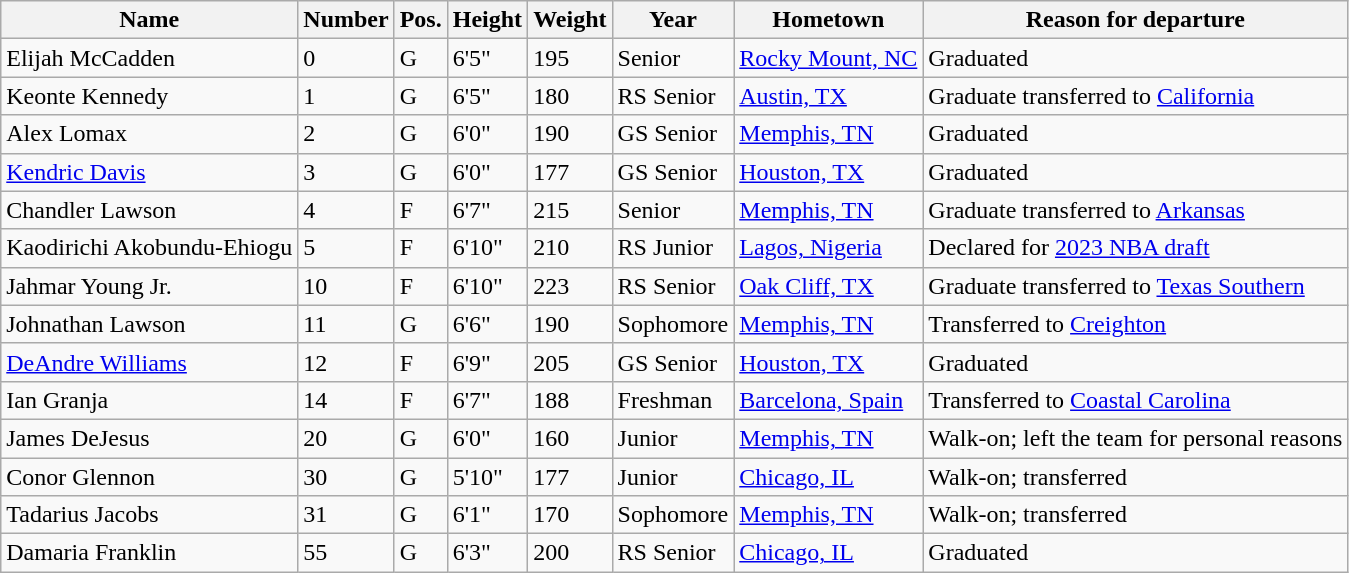<table class="wikitable sortable" border="1">
<tr>
<th>Name</th>
<th>Number</th>
<th>Pos.</th>
<th>Height</th>
<th>Weight</th>
<th>Year</th>
<th>Hometown</th>
<th class="unsortable">Reason for departure</th>
</tr>
<tr>
<td>Elijah McCadden</td>
<td>0</td>
<td>G</td>
<td>6'5"</td>
<td>195</td>
<td>Senior</td>
<td><a href='#'>Rocky Mount, NC</a></td>
<td>Graduated</td>
</tr>
<tr>
<td>Keonte Kennedy</td>
<td>1</td>
<td>G</td>
<td>6'5"</td>
<td>180</td>
<td>RS Senior</td>
<td><a href='#'>Austin, TX</a></td>
<td>Graduate transferred to <a href='#'>California</a></td>
</tr>
<tr>
<td>Alex Lomax</td>
<td>2</td>
<td>G</td>
<td>6'0"</td>
<td>190</td>
<td>GS Senior</td>
<td><a href='#'>Memphis, TN</a></td>
<td>Graduated</td>
</tr>
<tr>
<td><a href='#'>Kendric Davis</a></td>
<td>3</td>
<td>G</td>
<td>6'0"</td>
<td>177</td>
<td>GS Senior</td>
<td><a href='#'>Houston, TX</a></td>
<td>Graduated</td>
</tr>
<tr>
<td>Chandler Lawson</td>
<td>4</td>
<td>F</td>
<td>6'7"</td>
<td>215</td>
<td>Senior</td>
<td><a href='#'>Memphis, TN</a></td>
<td>Graduate transferred to <a href='#'>Arkansas</a></td>
</tr>
<tr>
<td>Kaodirichi Akobundu-Ehiogu</td>
<td>5</td>
<td>F</td>
<td>6'10"</td>
<td>210</td>
<td>RS Junior</td>
<td><a href='#'>Lagos, Nigeria</a></td>
<td>Declared for <a href='#'>2023 NBA draft</a></td>
</tr>
<tr>
<td>Jahmar Young Jr.</td>
<td>10</td>
<td>F</td>
<td>6'10"</td>
<td>223</td>
<td>RS Senior</td>
<td><a href='#'>Oak Cliff, TX</a></td>
<td>Graduate transferred to <a href='#'>Texas Southern</a></td>
</tr>
<tr>
<td>Johnathan Lawson</td>
<td>11</td>
<td>G</td>
<td>6'6"</td>
<td>190</td>
<td>Sophomore</td>
<td><a href='#'>Memphis, TN</a></td>
<td>Transferred to <a href='#'>Creighton</a></td>
</tr>
<tr>
<td><a href='#'>DeAndre Williams</a></td>
<td>12</td>
<td>F</td>
<td>6'9"</td>
<td>205</td>
<td>GS Senior</td>
<td><a href='#'>Houston, TX</a></td>
<td>Graduated</td>
</tr>
<tr>
<td>Ian Granja</td>
<td>14</td>
<td>F</td>
<td>6'7"</td>
<td>188</td>
<td>Freshman</td>
<td><a href='#'>Barcelona, Spain</a></td>
<td>Transferred to <a href='#'>Coastal Carolina</a></td>
</tr>
<tr>
<td>James DeJesus</td>
<td>20</td>
<td>G</td>
<td>6'0"</td>
<td>160</td>
<td>Junior</td>
<td><a href='#'>Memphis, TN</a></td>
<td>Walk-on; left the team for personal reasons</td>
</tr>
<tr>
<td>Conor Glennon</td>
<td>30</td>
<td>G</td>
<td>5'10"</td>
<td>177</td>
<td>Junior</td>
<td><a href='#'>Chicago, IL</a></td>
<td>Walk-on; transferred</td>
</tr>
<tr>
<td>Tadarius Jacobs</td>
<td>31</td>
<td>G</td>
<td>6'1"</td>
<td>170</td>
<td>Sophomore</td>
<td><a href='#'>Memphis, TN</a></td>
<td>Walk-on; transferred</td>
</tr>
<tr>
<td>Damaria Franklin</td>
<td>55</td>
<td>G</td>
<td>6'3"</td>
<td>200</td>
<td>RS Senior</td>
<td><a href='#'>Chicago, IL</a></td>
<td>Graduated</td>
</tr>
</table>
